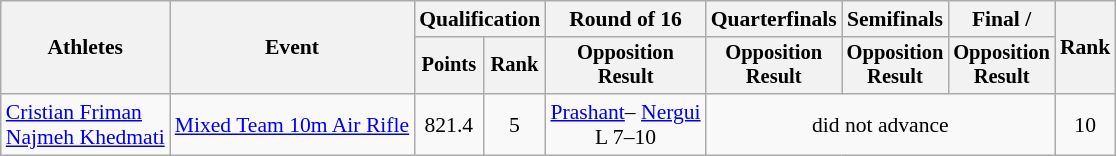<table class="wikitable" style="font-size:90%;">
<tr>
<th rowspan=2>Athletes</th>
<th rowspan=2>Event</th>
<th colspan=2>Qualification</th>
<th>Round of 16</th>
<th>Quarterfinals</th>
<th>Semifinals</th>
<th>Final / </th>
<th rowspan=2>Rank</th>
</tr>
<tr style="font-size:95%">
<th>Points</th>
<th>Rank</th>
<th>Opposition<br>Result</th>
<th>Opposition<br>Result</th>
<th>Opposition<br>Result</th>
<th>Opposition<br>Result</th>
</tr>
<tr align=center>
<td align=left> <a href='#'>Cristian Friman</a><br> <a href='#'>Najmeh Khedmati</a></td>
<td align=left><a href='#'>Mixed Team 10m Air Rifle</a></td>
<td>821.4</td>
<td>5 </td>
<td> <a href='#'>Prashant</a>– <a href='#'>Nergui</a><br>L 7–10</td>
<td colspan=3>did not advance</td>
<td>10</td>
</tr>
</table>
